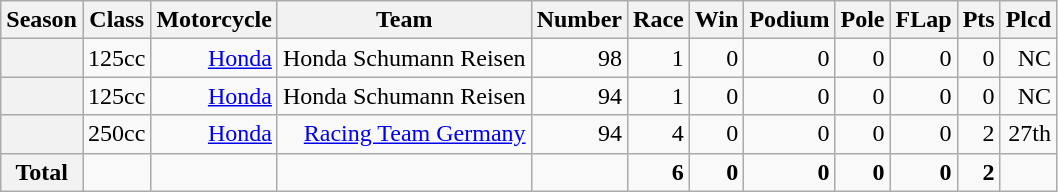<table class="wikitable">
<tr>
<th>Season</th>
<th>Class</th>
<th>Motorcycle</th>
<th>Team</th>
<th>Number</th>
<th>Race</th>
<th>Win</th>
<th>Podium</th>
<th>Pole</th>
<th>FLap</th>
<th>Pts</th>
<th>Plcd</th>
</tr>
<tr align="right">
<th></th>
<td>125cc</td>
<td><a href='#'>Honda</a></td>
<td>Honda Schumann Reisen</td>
<td>98</td>
<td>1</td>
<td>0</td>
<td>0</td>
<td>0</td>
<td>0</td>
<td>0</td>
<td>NC</td>
</tr>
<tr align="right">
<th></th>
<td>125cc</td>
<td><a href='#'>Honda</a></td>
<td>Honda Schumann Reisen</td>
<td>94</td>
<td>1</td>
<td>0</td>
<td>0</td>
<td>0</td>
<td>0</td>
<td>0</td>
<td>NC</td>
</tr>
<tr align="right">
<th></th>
<td>250cc</td>
<td><a href='#'>Honda</a></td>
<td><a href='#'>Racing Team Germany</a></td>
<td>94</td>
<td>4</td>
<td>0</td>
<td>0</td>
<td>0</td>
<td>0</td>
<td>2</td>
<td>27th</td>
</tr>
<tr align="right">
<th>Total</th>
<td></td>
<td></td>
<td></td>
<td></td>
<td><strong>6</strong></td>
<td><strong>0</strong></td>
<td><strong>0</strong></td>
<td><strong>0</strong></td>
<td><strong>0</strong></td>
<td><strong>2</strong></td>
<td></td>
</tr>
</table>
